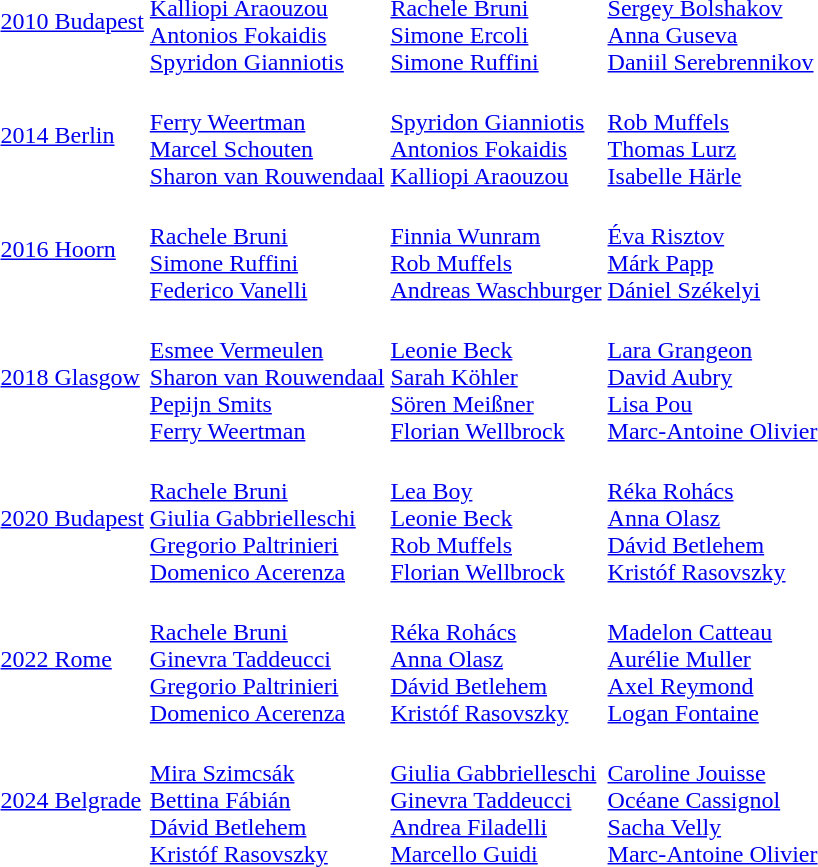<table>
<tr>
<td><a href='#'>2010 Budapest</a></td>
<td><br><a href='#'>Kalliopi Araouzou</a><br><a href='#'>Antonios Fokaidis</a><br><a href='#'>Spyridon Gianniotis</a></td>
<td><br><a href='#'>Rachele Bruni</a><br><a href='#'>Simone Ercoli</a><br><a href='#'>Simone Ruffini</a></td>
<td><br><a href='#'>Sergey Bolshakov</a><br><a href='#'>Anna Guseva</a><br><a href='#'>Daniil Serebrennikov</a></td>
</tr>
<tr>
<td><a href='#'>2014 Berlin</a></td>
<td><br><a href='#'>Ferry Weertman</a><br><a href='#'>Marcel Schouten</a><br><a href='#'>Sharon van Rouwendaal</a></td>
<td><br><a href='#'>Spyridon Gianniotis</a><br><a href='#'>Antonios Fokaidis</a><br><a href='#'>Kalliopi Araouzou</a></td>
<td><br><a href='#'>Rob Muffels</a><br><a href='#'>Thomas Lurz</a><br><a href='#'>Isabelle Härle</a></td>
</tr>
<tr>
<td><a href='#'>2016 Hoorn</a></td>
<td><br><a href='#'>Rachele Bruni</a><br><a href='#'>Simone Ruffini</a><br><a href='#'>Federico Vanelli</a></td>
<td><br><a href='#'>Finnia Wunram</a><br><a href='#'>Rob Muffels</a><br><a href='#'>Andreas Waschburger</a></td>
<td><br><a href='#'>Éva Risztov</a><br><a href='#'>Márk Papp</a><br><a href='#'>Dániel Székelyi</a></td>
</tr>
<tr>
<td><a href='#'>2018 Glasgow</a></td>
<td><br><a href='#'>Esmee Vermeulen</a><br><a href='#'>Sharon van Rouwendaal</a><br><a href='#'>Pepijn Smits</a><br><a href='#'>Ferry Weertman</a></td>
<td><br><a href='#'>Leonie Beck</a><br><a href='#'>Sarah Köhler</a><br><a href='#'>Sören Meißner</a><br><a href='#'>Florian Wellbrock</a></td>
<td><br><a href='#'>Lara Grangeon</a><br><a href='#'>David Aubry</a><br><a href='#'>Lisa Pou</a><br><a href='#'>Marc-Antoine Olivier</a></td>
</tr>
<tr>
<td><a href='#'>2020 Budapest</a></td>
<td><br><a href='#'>Rachele Bruni</a><br><a href='#'>Giulia Gabbrielleschi</a><br><a href='#'>Gregorio Paltrinieri</a><br><a href='#'>Domenico Acerenza</a></td>
<td><br><a href='#'>Lea Boy</a><br><a href='#'>Leonie Beck</a><br><a href='#'>Rob Muffels</a><br><a href='#'>Florian Wellbrock</a></td>
<td><br><a href='#'>Réka Rohács</a><br><a href='#'>Anna Olasz</a><br><a href='#'>Dávid Betlehem</a><br><a href='#'>Kristóf Rasovszky</a></td>
</tr>
<tr>
<td><a href='#'>2022 Rome</a></td>
<td><br><a href='#'>Rachele Bruni</a><br><a href='#'>Ginevra Taddeucci</a><br><a href='#'>Gregorio Paltrinieri</a><br><a href='#'>Domenico Acerenza</a></td>
<td><br><a href='#'>Réka Rohács</a><br><a href='#'>Anna Olasz</a><br><a href='#'>Dávid Betlehem</a><br><a href='#'>Kristóf Rasovszky</a></td>
<td><br><a href='#'>Madelon Catteau</a><br><a href='#'>Aurélie Muller</a><br><a href='#'>Axel Reymond</a><br><a href='#'>Logan Fontaine</a></td>
</tr>
<tr>
<td><a href='#'>2024 Belgrade</a></td>
<td><br><a href='#'>Mira Szimcsák</a><br><a href='#'>Bettina Fábián</a><br><a href='#'>Dávid Betlehem</a><br><a href='#'>Kristóf Rasovszky</a></td>
<td><br><a href='#'>Giulia Gabbrielleschi</a><br><a href='#'>Ginevra Taddeucci</a><br><a href='#'>Andrea Filadelli</a><br><a href='#'>Marcello Guidi</a></td>
<td><br><a href='#'>Caroline Jouisse</a><br><a href='#'>Océane Cassignol</a><br><a href='#'>Sacha Velly</a><br><a href='#'>Marc-Antoine Olivier</a></td>
</tr>
</table>
